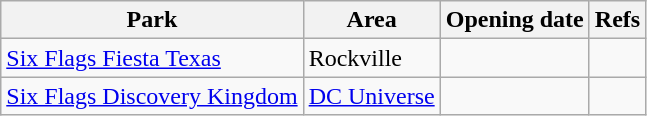<table class="wikitable sortable">
<tr>
<th>Park</th>
<th>Area</th>
<th>Opening date</th>
<th class="unsortable">Refs</th>
</tr>
<tr>
<td><a href='#'>Six Flags Fiesta Texas</a></td>
<td>Rockville</td>
<td></td>
<td></td>
</tr>
<tr>
<td><a href='#'>Six Flags Discovery Kingdom</a></td>
<td><a href='#'>DC Universe</a></td>
<td></td>
<td></td>
</tr>
</table>
